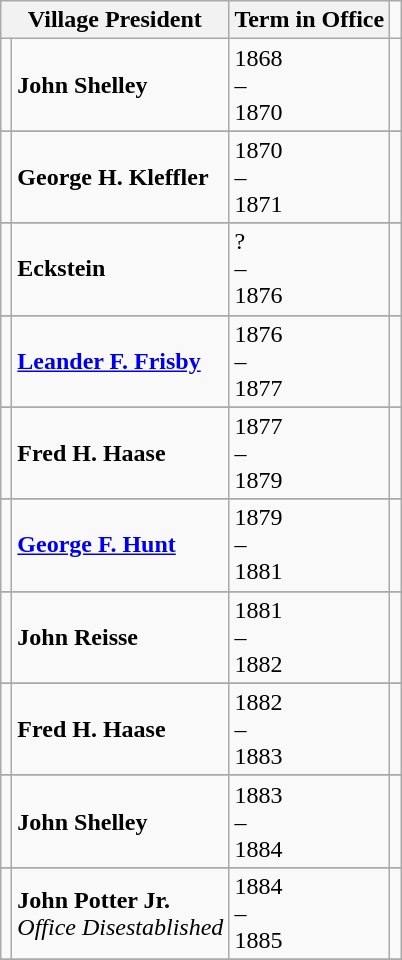<table class="wikitable mw-collapsible">
<tr>
<th colspan="2">Village President</th>
<th>Term in Office</th>
</tr>
<tr>
<td rowspan="2"></td>
<td rowspan="2"><strong>John Shelley</strong><br></td>
<td rowspan="2">1868<br>–<br>1870</td>
</tr>
<tr>
<td></td>
</tr>
<tr>
</tr>
<tr>
<td rowspan="2"></td>
<td rowspan="2"><strong>George H. Kleffler</strong><br></td>
<td rowspan="2">1870<br>–<br>1871</td>
</tr>
<tr>
<td></td>
</tr>
<tr>
</tr>
<tr>
<td rowspan="2"></td>
<td rowspan="2"><strong>Eckstein</strong><br></td>
<td rowspan="2">?<br>–<br>1876</td>
</tr>
<tr>
<td></td>
</tr>
<tr>
</tr>
<tr>
<td rowspan="2"></td>
<td rowspan="2"><strong><a href='#'>Leander F. Frisby</a></strong><br></td>
<td rowspan="2">1876<br>–<br> 1877</td>
</tr>
<tr>
<td></td>
</tr>
<tr>
</tr>
<tr>
</tr>
<tr>
<td rowspan="2"></td>
<td rowspan="2"><strong>Fred H. Haase</strong><br></td>
<td rowspan="2">1877<br>–<br> 1879</td>
</tr>
<tr>
<td></td>
</tr>
<tr>
</tr>
<tr>
<td rowspan="2"></td>
<td rowspan="2"><strong><a href='#'>George F. Hunt</a></strong><br></td>
<td rowspan="2">1879<br>–<br> 1881</td>
</tr>
<tr>
<td></td>
</tr>
<tr>
</tr>
<tr>
<td rowspan="2"></td>
<td rowspan="2"><strong>John Reisse</strong><br></td>
<td rowspan="2">1881<br>–<br> 1882</td>
</tr>
<tr>
<td></td>
</tr>
<tr>
</tr>
<tr>
<td rowspan="2"></td>
<td rowspan="2"><strong>Fred H. Haase</strong><br></td>
<td rowspan="2">1882<br>–<br> 1883</td>
</tr>
<tr>
<td></td>
</tr>
<tr>
</tr>
<tr>
<td rowspan="2"></td>
<td rowspan="2"><strong>John Shelley</strong><br></td>
<td rowspan="2">1883<br>–<br> 1884</td>
</tr>
<tr>
<td></td>
</tr>
<tr>
</tr>
<tr>
<td rowspan="2"></td>
<td rowspan="2"><strong>John Potter Jr. </strong><br><em>Office Disestablished</em><br></td>
<td rowspan="2">1884<br>–<br> 1885</td>
</tr>
<tr>
<td></td>
</tr>
<tr>
</tr>
<tr>
</tr>
</table>
